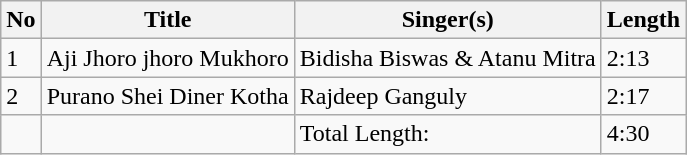<table class="wikitable">
<tr>
<th>No</th>
<th>Title</th>
<th>Singer(s)</th>
<th>Length</th>
</tr>
<tr>
<td>1</td>
<td>Aji Jhoro jhoro Mukhoro</td>
<td>Bidisha Biswas & Atanu Mitra</td>
<td>2:13</td>
</tr>
<tr>
<td>2</td>
<td>Purano Shei Diner Kotha</td>
<td>Rajdeep Ganguly</td>
<td>2:17</td>
</tr>
<tr>
<td></td>
<td></td>
<td>Total Length:</td>
<td>4:30</td>
</tr>
</table>
